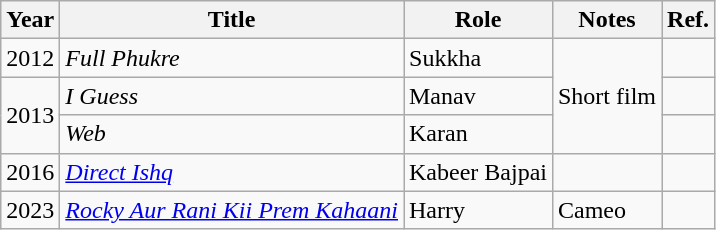<table class="wikitable sortable">
<tr>
<th scope="col">Year</th>
<th scope="col">Title</th>
<th scope="col">Role</th>
<th scope="col" class="unsortable">Notes</th>
<th>Ref.</th>
</tr>
<tr>
<td>2012</td>
<td scope="row"><em>Full Phukre</em></td>
<td>Sukkha</td>
<td rowspan="3">Short film</td>
<td></td>
</tr>
<tr>
<td rowspan="2">2013</td>
<td scope="row"><em>I Guess</em></td>
<td>Manav</td>
<td></td>
</tr>
<tr>
<td scope="row"><em> Web</em></td>
<td>Karan</td>
<td></td>
</tr>
<tr>
<td>2016</td>
<td scope="row"><em><a href='#'>Direct Ishq</a></em></td>
<td>Kabeer Bajpai</td>
<td></td>
<td></td>
</tr>
<tr>
<td>2023</td>
<td><em><a href='#'>Rocky Aur Rani Kii Prem Kahaani</a></em></td>
<td>Harry</td>
<td>Cameo</td>
<td></td>
</tr>
</table>
